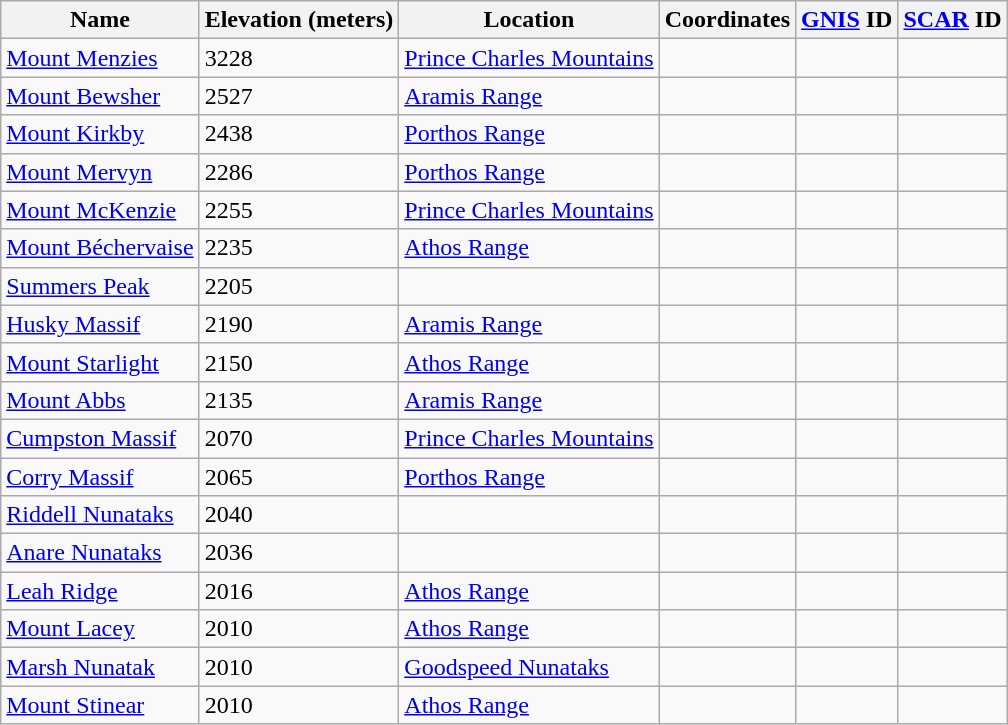<table class="wikitable sortable">
<tr>
<th>Name</th>
<th>Elevation (meters)</th>
<th>Location</th>
<th>Coordinates</th>
<th><a href='#'>GNIS</a> ID</th>
<th><a href='#'>SCAR</a> ID</th>
</tr>
<tr>
<td><a href='#'>Mount Menzies</a></td>
<td>3228</td>
<td><a href='#'>Prince Charles Mountains</a></td>
<td></td>
<td></td>
<td></td>
</tr>
<tr>
<td><a href='#'>Mount Bewsher</a></td>
<td>2527</td>
<td><a href='#'>Aramis Range</a></td>
<td></td>
<td></td>
<td></td>
</tr>
<tr>
<td><a href='#'>Mount Kirkby</a></td>
<td>2438</td>
<td><a href='#'>Porthos Range</a></td>
<td></td>
<td></td>
<td></td>
</tr>
<tr>
<td><a href='#'>Mount Mervyn</a></td>
<td>2286</td>
<td><a href='#'>Porthos Range</a></td>
<td></td>
<td></td>
<td></td>
</tr>
<tr>
<td><a href='#'>Mount McKenzie</a></td>
<td>2255</td>
<td><a href='#'>Prince Charles Mountains</a></td>
<td></td>
<td></td>
<td></td>
</tr>
<tr>
<td><a href='#'>Mount Béchervaise</a></td>
<td>2235</td>
<td><a href='#'>Athos Range</a></td>
<td></td>
<td></td>
<td></td>
</tr>
<tr>
<td><a href='#'>Summers Peak</a></td>
<td>2205</td>
<td></td>
<td></td>
<td></td>
<td></td>
</tr>
<tr>
<td><a href='#'>Husky Massif</a></td>
<td>2190</td>
<td><a href='#'>Aramis Range</a></td>
<td></td>
<td></td>
<td></td>
</tr>
<tr>
<td><a href='#'>Mount Starlight</a></td>
<td>2150</td>
<td><a href='#'>Athos Range</a></td>
<td></td>
<td></td>
<td></td>
</tr>
<tr>
<td><a href='#'>Mount Abbs</a></td>
<td>2135</td>
<td><a href='#'>Aramis Range</a></td>
<td></td>
<td></td>
<td></td>
</tr>
<tr>
<td><a href='#'>Cumpston Massif</a></td>
<td>2070</td>
<td><a href='#'>Prince Charles Mountains</a></td>
<td></td>
<td></td>
<td></td>
</tr>
<tr>
<td><a href='#'>Corry Massif</a></td>
<td>2065</td>
<td><a href='#'>Porthos Range</a></td>
<td></td>
<td></td>
<td></td>
</tr>
<tr>
<td><a href='#'>Riddell Nunataks</a></td>
<td>2040</td>
<td></td>
<td></td>
<td></td>
<td></td>
</tr>
<tr>
<td><a href='#'>Anare Nunataks</a></td>
<td>2036</td>
<td></td>
<td></td>
<td></td>
<td></td>
</tr>
<tr>
<td><a href='#'>Leah Ridge</a></td>
<td>2016</td>
<td><a href='#'>Athos Range</a></td>
<td></td>
<td></td>
<td></td>
</tr>
<tr>
<td><a href='#'>Mount Lacey</a></td>
<td>2010</td>
<td><a href='#'>Athos Range</a></td>
<td></td>
<td></td>
<td></td>
</tr>
<tr>
<td><a href='#'>Marsh Nunatak</a></td>
<td>2010</td>
<td><a href='#'>Goodspeed Nunataks</a></td>
<td></td>
<td></td>
<td></td>
</tr>
<tr>
<td><a href='#'>Mount Stinear</a></td>
<td>2010</td>
<td><a href='#'>Athos Range</a></td>
<td></td>
<td></td>
<td></td>
</tr>
</table>
